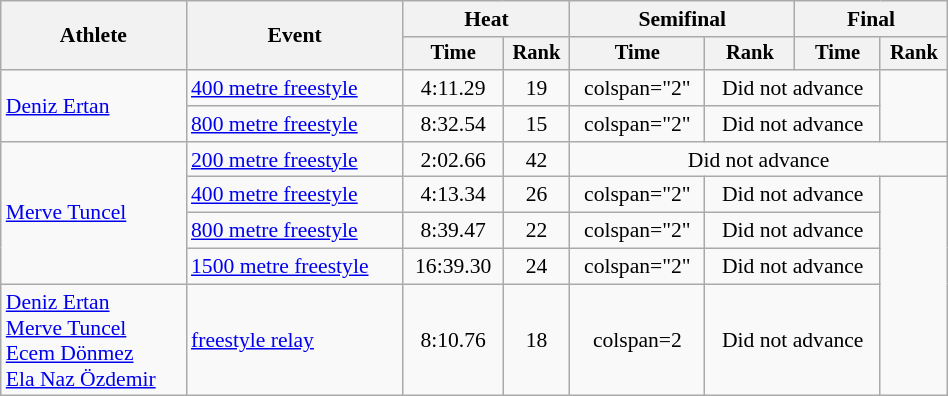<table class="wikitable" style="text-align:center; font-size:90%; width:50%;">
<tr>
<th rowspan="2">Athlete</th>
<th rowspan="2">Event</th>
<th colspan="2">Heat</th>
<th colspan="2">Semifinal</th>
<th colspan="2">Final</th>
</tr>
<tr style="font-size:95%">
<th>Time</th>
<th>Rank</th>
<th>Time</th>
<th>Rank</th>
<th>Time</th>
<th>Rank</th>
</tr>
<tr>
<td align=left rowspan=2><a href='#'>Deniz Ertan</a></td>
<td align=left><a href='#'>400 metre freestyle</a></td>
<td>4:11.29</td>
<td>19</td>
<td>colspan="2" </td>
<td colspan="2">Did not advance</td>
</tr>
<tr>
<td align=left><a href='#'>800 metre freestyle</a></td>
<td>8:32.54</td>
<td>15</td>
<td>colspan="2" </td>
<td colspan="2">Did not advance</td>
</tr>
<tr>
<td align=left rowspan=4><a href='#'>Merve Tuncel</a></td>
<td align=left><a href='#'>200 metre freestyle</a></td>
<td>2:02.66</td>
<td>42</td>
<td colspan=4>Did not advance</td>
</tr>
<tr>
<td align=left><a href='#'>400 metre freestyle</a></td>
<td>4:13.34</td>
<td>26</td>
<td>colspan="2" </td>
<td colspan="2">Did not advance</td>
</tr>
<tr>
<td align=left><a href='#'>800 metre freestyle</a></td>
<td>8:39.47</td>
<td>22</td>
<td>colspan="2" </td>
<td colspan="2">Did not advance</td>
</tr>
<tr>
<td align=left><a href='#'>1500 metre freestyle</a></td>
<td>16:39.30</td>
<td>24</td>
<td>colspan="2" </td>
<td colspan="2">Did not advance</td>
</tr>
<tr>
<td align=left><a href='#'>Deniz Ertan</a> <br><a href='#'>Merve Tuncel</a> <br><a href='#'>Ecem Dönmez</a> <br><a href='#'>Ela Naz Özdemir</a></td>
<td align=left><a href='#'> freestyle relay</a></td>
<td>8:10.76</td>
<td>18</td>
<td>colspan=2 </td>
<td colspan=2>Did not advance</td>
</tr>
</table>
